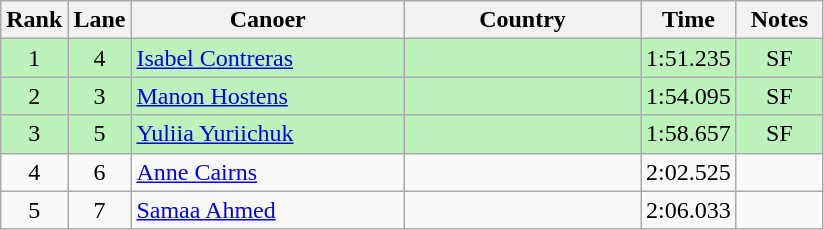<table class="wikitable" style="text-align:center;">
<tr>
<th width=30>Rank</th>
<th width=30>Lane</th>
<th width=175>Canoer</th>
<th width=150>Country</th>
<th width=30>Time</th>
<th width=50>Notes</th>
</tr>
<tr bgcolor="#bbf3bb">
<td>1</td>
<td>4</td>
<td align=left><a href='#'>Isabel Contreras</a></td>
<td align=left></td>
<td>1:51.235</td>
<td>SF</td>
</tr>
<tr bgcolor="#bbf3bb">
<td>2</td>
<td>3</td>
<td align=left><a href='#'>Manon Hostens</a></td>
<td align=left></td>
<td>1:54.095</td>
<td>SF</td>
</tr>
<tr bgcolor="#bbf3bb">
<td>3</td>
<td>5</td>
<td align=left><a href='#'>Yuliia Yuriichuk</a></td>
<td align=left></td>
<td>1:58.657</td>
<td>SF</td>
</tr>
<tr>
<td>4</td>
<td>6</td>
<td align=left><a href='#'>Anne Cairns</a></td>
<td align=left></td>
<td>2:02.525</td>
<td></td>
</tr>
<tr>
<td>5</td>
<td>7</td>
<td align=left><a href='#'>Samaa Ahmed</a></td>
<td align=left></td>
<td>2:06.033</td>
<td></td>
</tr>
</table>
